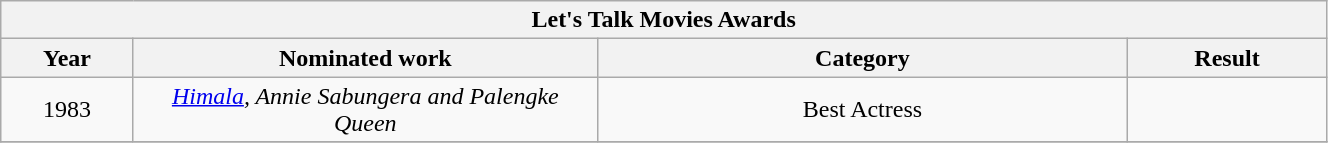<table width="70%" class="wikitable sortable">
<tr>
<th colspan="4" align="center"><strong>Let's Talk Movies Awards</strong></th>
</tr>
<tr>
<th width="10%">Year</th>
<th width="35%">Nominated work</th>
<th width="40%">Category</th>
<th width="15%">Result</th>
</tr>
<tr>
<td align="center">1983</td>
<td align="center"><em><a href='#'>Himala</a>, Annie Sabungera and Palengke Queen</em></td>
<td align="center">Best Actress</td>
<td></td>
</tr>
<tr>
</tr>
</table>
